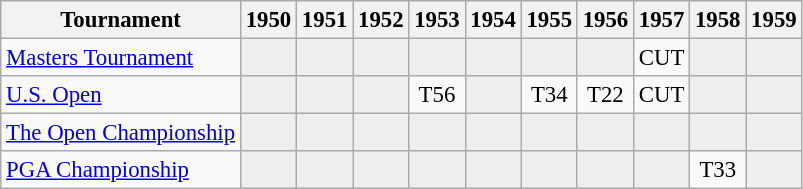<table class="wikitable" style="font-size:95%;text-align:center;">
<tr>
<th>Tournament</th>
<th>1950</th>
<th>1951</th>
<th>1952</th>
<th>1953</th>
<th>1954</th>
<th>1955</th>
<th>1956</th>
<th>1957</th>
<th>1958</th>
<th>1959</th>
</tr>
<tr>
<td align="left"><a href='#'>Masters Tournament</a></td>
<td style="background:#eeeeee;"></td>
<td style="background:#eeeeee;"></td>
<td style="background:#eeeeee;"></td>
<td style="background:#eeeeee;"></td>
<td style="background:#eeeeee;"></td>
<td style="background:#eeeeee;"></td>
<td style="background:#eeeeee;"></td>
<td>CUT</td>
<td style="background:#eeeeee;"></td>
<td style="background:#eeeeee;"></td>
</tr>
<tr>
<td align="left"><a href='#'>U.S. Open</a></td>
<td style="background:#eeeeee;"></td>
<td style="background:#eeeeee;"></td>
<td style="background:#eeeeee;"></td>
<td>T56</td>
<td style="background:#eeeeee;"></td>
<td>T34</td>
<td>T22</td>
<td>CUT</td>
<td style="background:#eeeeee;"></td>
<td style="background:#eeeeee;"></td>
</tr>
<tr>
<td align="left"><a href='#'>The Open Championship</a></td>
<td style="background:#eeeeee;"></td>
<td style="background:#eeeeee;"></td>
<td style="background:#eeeeee;"></td>
<td style="background:#eeeeee;"></td>
<td style="background:#eeeeee;"></td>
<td style="background:#eeeeee;"></td>
<td style="background:#eeeeee;"></td>
<td style="background:#eeeeee;"></td>
<td style="background:#eeeeee;"></td>
<td style="background:#eeeeee;"></td>
</tr>
<tr>
<td align="left"><a href='#'>PGA Championship</a></td>
<td style="background:#eeeeee;"></td>
<td style="background:#eeeeee;"></td>
<td style="background:#eeeeee;"></td>
<td style="background:#eeeeee;"></td>
<td style="background:#eeeeee;"></td>
<td style="background:#eeeeee;"></td>
<td style="background:#eeeeee;"></td>
<td style="background:#eeeeee;"></td>
<td>T33</td>
<td style="background:#eeeeee;"></td>
</tr>
</table>
